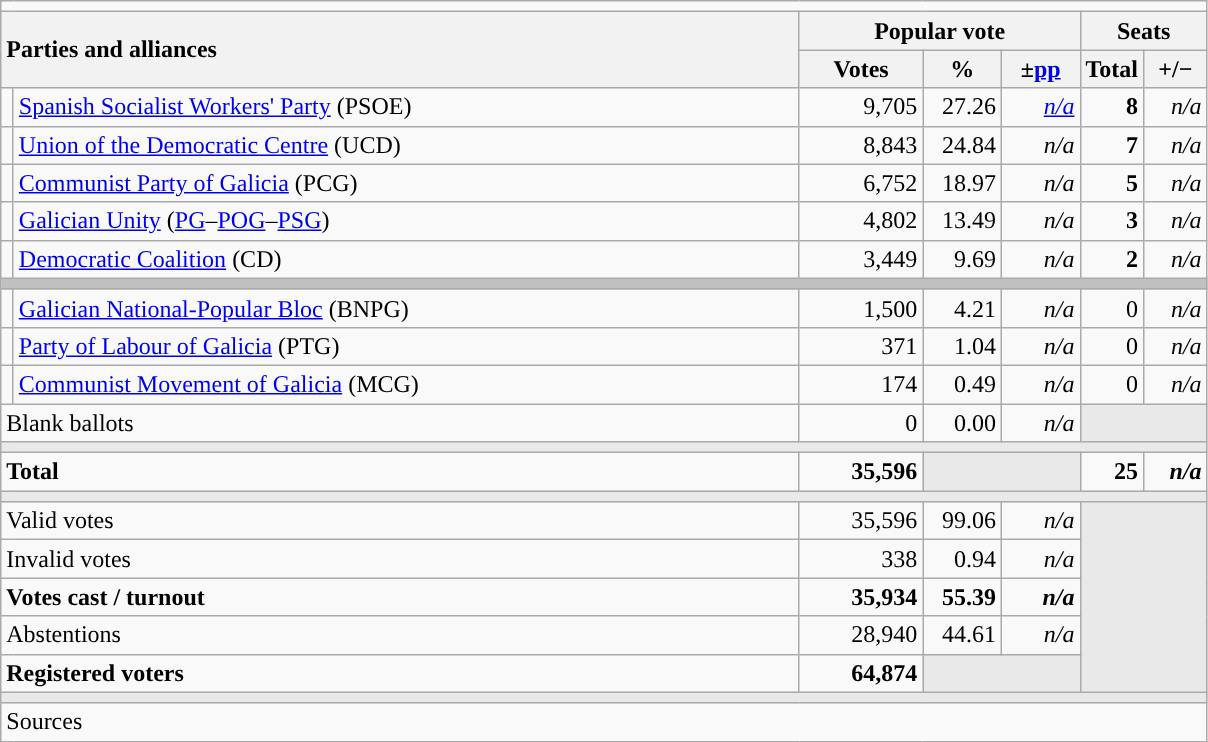<table class="wikitable" style="text-align:right;">
<tr>
<td colspan="7"></td>
</tr>
<tr>
<th style="text-align:left;" rowspan="2" colspan="2" width="525">Parties and alliances</th>
<th colspan="3">Popular vote</th>
<th colspan="2">Seats</th>
</tr>
<tr>
<th width="75">Votes</th>
<th width="45">%</th>
<th width="45">±<a href='#'>pp</a></th>
<th width="35">Total</th>
<th width="35">+/−</th>
</tr>
<tr>
<td width="1" style="color:inherit;background:"></td>
<td align="left"><a href='#'>Spanish Socialist Workers' Party</a> (PSOE)</td>
<td>9,705</td>
<td>27.26</td>
<td><em><a href='#'>n/a</a></em></td>
<td><strong>8</strong></td>
<td><em>n/a</em></td>
</tr>
<tr>
<td style="color:inherit;background:"></td>
<td align="left"><a href='#'>Union of the Democratic Centre</a> (UCD)</td>
<td>8,843</td>
<td>24.84</td>
<td><em>n/a</em></td>
<td><strong>7</strong></td>
<td><em>n/a</em></td>
</tr>
<tr>
<td style="color:inherit;background:"></td>
<td align="left"><a href='#'>Communist Party of Galicia</a> (PCG)</td>
<td>6,752</td>
<td>18.97</td>
<td><em>n/a</em></td>
<td><strong>5</strong></td>
<td><em>n/a</em></td>
</tr>
<tr>
<td style="color:inherit;background:"></td>
<td align="left"><a href='#'>Galician Unity</a> (<a href='#'>PG</a>–<a href='#'>POG</a>–<a href='#'>PSG</a>)</td>
<td>4,802</td>
<td>13.49</td>
<td><em>n/a</em></td>
<td><strong>3</strong></td>
<td><em>n/a</em></td>
</tr>
<tr>
<td style="color:inherit;background:"></td>
<td align="left"><a href='#'>Democratic Coalition</a> (CD)</td>
<td>3,449</td>
<td>9.69</td>
<td><em>n/a</em></td>
<td><strong>2</strong></td>
<td><em>n/a</em></td>
</tr>
<tr>
<td colspan="7" bgcolor="#C0C0C0"></td>
</tr>
<tr>
<td style="color:inherit;background:"></td>
<td align="left"><a href='#'>Galician National-Popular Bloc</a> (BNPG)</td>
<td>1,500</td>
<td>4.21</td>
<td><em>n/a</em></td>
<td>0</td>
<td><em>n/a</em></td>
</tr>
<tr>
<td style="color:inherit;background:"></td>
<td align="left"><a href='#'>Party of Labour of Galicia</a> (PTG)</td>
<td>371</td>
<td>1.04</td>
<td><em>n/a</em></td>
<td>0</td>
<td><em>n/a</em></td>
</tr>
<tr>
<td style="color:inherit;background:"></td>
<td align="left"><a href='#'>Communist Movement of Galicia</a> (MCG)</td>
<td>174</td>
<td>0.49</td>
<td><em>n/a</em></td>
<td>0</td>
<td><em>n/a</em></td>
</tr>
<tr>
<td align="left" colspan="2">Blank ballots</td>
<td>0</td>
<td>0.00</td>
<td><em>n/a</em></td>
<td bgcolor="#E9E9E9" colspan="2"></td>
</tr>
<tr>
<td colspan="7" bgcolor="#E9E9E9"></td>
</tr>
<tr style="font-weight:bold;">
<td align="left" colspan="2">Total</td>
<td>35,596</td>
<td bgcolor="#E9E9E9" colspan="2"></td>
<td>25</td>
<td><em>n/a</em></td>
</tr>
<tr>
<td colspan="7" bgcolor="#E9E9E9"></td>
</tr>
<tr>
<td align="left" colspan="2">Valid votes</td>
<td>35,596</td>
<td>99.06</td>
<td><em>n/a</em></td>
<td bgcolor="#E9E9E9" colspan="2" rowspan="5"></td>
</tr>
<tr>
<td align="left" colspan="2">Invalid votes</td>
<td>338</td>
<td>0.94</td>
<td><em>n/a</em></td>
</tr>
<tr style="font-weight:bold;">
<td align="left" colspan="2">Votes cast / turnout</td>
<td>35,934</td>
<td>55.39</td>
<td><em>n/a</em></td>
</tr>
<tr>
<td align="left" colspan="2">Abstentions</td>
<td>28,940</td>
<td>44.61</td>
<td><em>n/a</em></td>
</tr>
<tr style="font-weight:bold;">
<td align="left" colspan="2">Registered voters</td>
<td>64,874</td>
<td bgcolor="#E9E9E9" colspan="2"></td>
</tr>
<tr>
<td colspan="7" bgcolor="#E9E9E9"></td>
</tr>
<tr>
<td align="left" colspan="7">Sources</td>
</tr>
</table>
